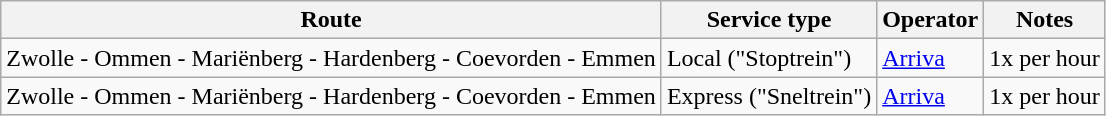<table class="wikitable">
<tr>
<th>Route</th>
<th>Service type</th>
<th>Operator</th>
<th>Notes</th>
</tr>
<tr>
<td>Zwolle - Ommen - Mariënberg - Hardenberg - Coevorden - Emmen</td>
<td>Local ("Stoptrein")</td>
<td><a href='#'>Arriva</a></td>
<td>1x per hour</td>
</tr>
<tr>
<td>Zwolle - Ommen - Mariënberg - Hardenberg - Coevorden - Emmen</td>
<td>Express ("Sneltrein")</td>
<td><a href='#'>Arriva</a></td>
<td>1x per hour</td>
</tr>
</table>
